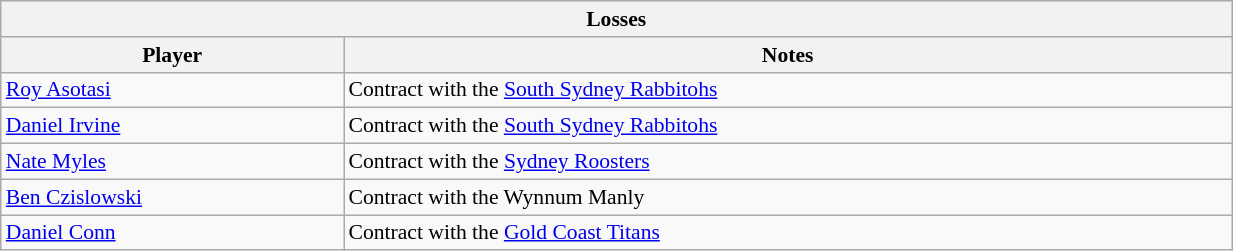<table class="wikitable"  style="width:65%; font-size:90%;">
<tr style="background:#efefef;">
<th colspan=11>Losses</th>
</tr>
<tr>
<th>Player</th>
<th>Notes</th>
</tr>
<tr>
<td><a href='#'>Roy Asotasi</a></td>
<td>Contract with the <a href='#'>South Sydney Rabbitohs</a></td>
</tr>
<tr>
<td><a href='#'>Daniel Irvine</a></td>
<td>Contract with the <a href='#'>South Sydney Rabbitohs</a></td>
</tr>
<tr>
<td><a href='#'>Nate Myles</a></td>
<td>Contract with the <a href='#'>Sydney Roosters</a></td>
</tr>
<tr>
<td><a href='#'>Ben Czislowski</a></td>
<td>Contract with the Wynnum Manly</td>
</tr>
<tr>
<td><a href='#'>Daniel Conn</a></td>
<td>Contract with the <a href='#'>Gold Coast Titans</a></td>
</tr>
</table>
